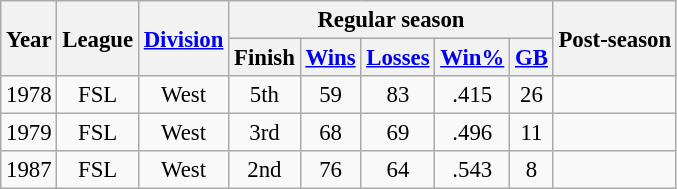<table class="wikitable" style="text-align:center; font-size:95%">
<tr>
<th rowspan=2>Year</th>
<th rowspan=2>League</th>
<th rowspan=2><a href='#'>Division</a></th>
<th colspan=5>Regular season</th>
<th rowspan=2>Post-season</th>
</tr>
<tr>
<th>Finish</th>
<th><a href='#'>Wins</a></th>
<th><a href='#'>Losses</a></th>
<th><a href='#'>Win%</a></th>
<th><a href='#'>GB</a></th>
</tr>
<tr>
<td>1978</td>
<td>FSL</td>
<td>West</td>
<td>5th</td>
<td>59</td>
<td>83</td>
<td>.415</td>
<td>26</td>
<td></td>
</tr>
<tr>
<td>1979</td>
<td>FSL</td>
<td>West</td>
<td>3rd</td>
<td>68</td>
<td>69</td>
<td>.496</td>
<td>11</td>
<td></td>
</tr>
<tr>
<td>1987</td>
<td>FSL</td>
<td>West</td>
<td>2nd</td>
<td>76</td>
<td>64</td>
<td>.543</td>
<td>8</td>
<td></td>
</tr>
</table>
